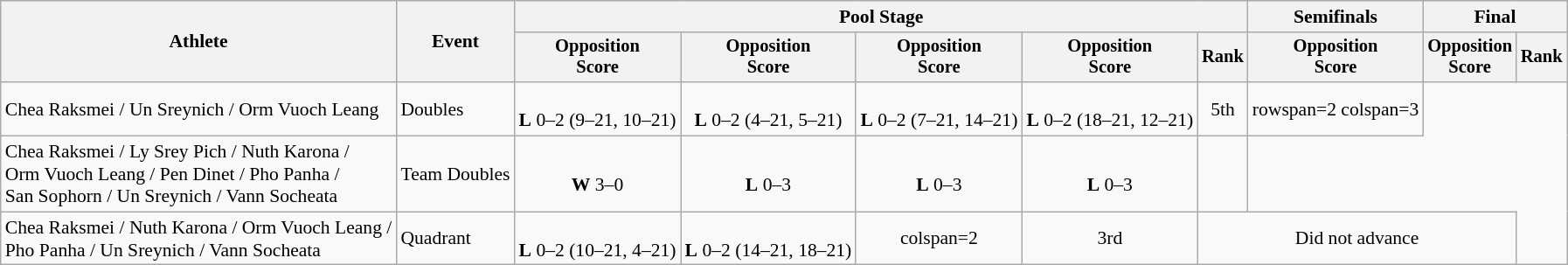<table class="wikitable" style="font-size:90%">
<tr>
<th rowspan=2>Athlete</th>
<th rowspan=2>Event</th>
<th colspan=5>Pool Stage</th>
<th>Semifinals</th>
<th colspan=2>Final</th>
</tr>
<tr style="font-size:95%">
<th>Opposition<br>Score</th>
<th>Opposition<br>Score</th>
<th>Opposition<br>Score</th>
<th>Opposition<br>Score</th>
<th>Rank</th>
<th>Opposition<br>Score</th>
<th>Opposition<br>Score</th>
<th>Rank</th>
</tr>
<tr align=center>
<td align=left>Chea Raksmei / Un Sreynich / Orm Vuoch Leang</td>
<td align=left>Doubles</td>
<td><br><strong>L</strong> 0–2 (9–21, 10–21)</td>
<td><br><strong>L</strong> 0–2 (4–21, 5–21)</td>
<td><br><strong>L</strong> 0–2 (7–21, 14–21)</td>
<td><br><strong>L</strong> 0–2 (18–21, 12–21)</td>
<td>5th</td>
<td>rowspan=2 colspan=3 </td>
</tr>
<tr align=center>
<td align=left>Chea Raksmei / Ly Srey Pich / Nuth Karona /<br>Orm Vuoch Leang / Pen Dinet / Pho Panha /<br>San Sophorn / Un Sreynich / Vann Socheata</td>
<td align=left>Team Doubles</td>
<td><br><strong>W</strong> 3–0 </td>
<td><br><strong>L</strong> 0–3</td>
<td><br><strong>L</strong> 0–3</td>
<td><br><strong>L</strong> 0–3</td>
<td></td>
</tr>
<tr align=center>
<td align=left>Chea Raksmei /  Nuth Karona / Orm Vuoch Leang /<br>Pho Panha / Un Sreynich / Vann Socheata</td>
<td align=left>Quadrant</td>
<td><br><strong>L</strong> 0–2 (10–21, 4–21)</td>
<td><br><strong>L</strong> 0–2 (14–21, 18–21)</td>
<td>colspan=2 </td>
<td>3rd</td>
<td colspan=3>Did not advance</td>
</tr>
</table>
